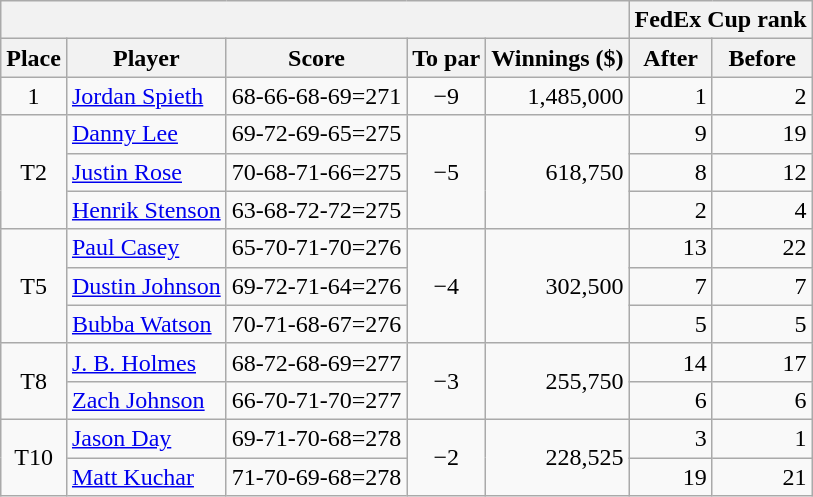<table class=wikitable>
<tr>
<th colspan=5></th>
<th colspan=2>FedEx Cup rank</th>
</tr>
<tr>
<th>Place</th>
<th>Player</th>
<th>Score</th>
<th>To par</th>
<th>Winnings ($)</th>
<th>After</th>
<th>Before</th>
</tr>
<tr>
<td align=center>1</td>
<td> <a href='#'>Jordan Spieth</a></td>
<td>68-66-68-69=271</td>
<td align=center>−9</td>
<td align=right>1,485,000</td>
<td align=right>1</td>
<td align=right>2</td>
</tr>
<tr>
<td rowspan="3" style="text-align:center;">T2</td>
<td> <a href='#'>Danny Lee</a></td>
<td>69-72-69-65=275</td>
<td rowspan="3" style="text-align:center;">−5</td>
<td rowspan="3" style="text-align:right;">618,750</td>
<td align=right>9</td>
<td align=right>19</td>
</tr>
<tr>
<td> <a href='#'>Justin Rose</a></td>
<td>70-68-71-66=275</td>
<td align=right>8</td>
<td align=right>12</td>
</tr>
<tr>
<td> <a href='#'>Henrik Stenson</a></td>
<td>63-68-72-72=275</td>
<td align=right>2</td>
<td align=right>4</td>
</tr>
<tr>
<td rowspan="3" style="text-align:center;">T5</td>
<td> <a href='#'>Paul Casey</a></td>
<td>65-70-71-70=276</td>
<td rowspan="3" style="text-align:center;">−4</td>
<td rowspan="3" style="text-align:right;">302,500</td>
<td align=right>13</td>
<td align=right>22</td>
</tr>
<tr>
<td> <a href='#'>Dustin Johnson</a></td>
<td>69-72-71-64=276</td>
<td align=right>7</td>
<td align=right>7</td>
</tr>
<tr>
<td> <a href='#'>Bubba Watson</a></td>
<td>70-71-68-67=276</td>
<td align=right>5</td>
<td align=right>5</td>
</tr>
<tr>
<td rowspan="2" style="text-align:center;">T8</td>
<td> <a href='#'>J. B. Holmes</a></td>
<td>68-72-68-69=277</td>
<td rowspan="2" style="text-align:center;">−3</td>
<td rowspan="2" style="text-align:right;">255,750</td>
<td align=right>14</td>
<td align=right>17</td>
</tr>
<tr>
<td> <a href='#'>Zach Johnson</a></td>
<td>66-70-71-70=277</td>
<td align=right>6</td>
<td align=right>6</td>
</tr>
<tr>
<td rowspan="2" style="text-align:center;">T10</td>
<td> <a href='#'>Jason Day</a></td>
<td>69-71-70-68=278</td>
<td rowspan="2" style="text-align:center;">−2</td>
<td rowspan="2" style="text-align:right;">228,525</td>
<td align=right>3</td>
<td align=right>1</td>
</tr>
<tr>
<td> <a href='#'>Matt Kuchar</a></td>
<td>71-70-69-68=278</td>
<td align=right>19</td>
<td align=right>21</td>
</tr>
</table>
